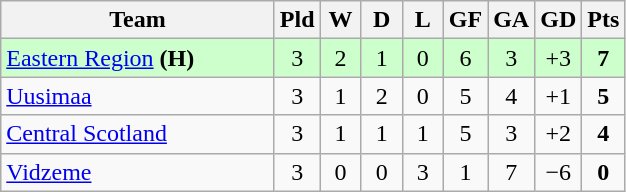<table class="wikitable" style="text-align:center;">
<tr>
<th width=175>Team</th>
<th width=20 abbr="Played">Pld</th>
<th width=20 abbr="Won">W</th>
<th width=20 abbr="Drawn">D</th>
<th width=20 abbr="Lost">L</th>
<th width=20 abbr="Goals for">GF</th>
<th width=20 abbr="Goals against">GA</th>
<th width=20 abbr="Goal difference">GD</th>
<th width=20 abbr="Points">Pts</th>
</tr>
<tr bgcolor=#ccffcc>
<td align=left> <a href='#'>Eastern Region</a> <strong>(H)</strong></td>
<td>3</td>
<td>2</td>
<td>1</td>
<td>0</td>
<td>6</td>
<td>3</td>
<td>+3</td>
<td><strong>7</strong></td>
</tr>
<tr>
<td align=left> <a href='#'>Uusimaa</a></td>
<td>3</td>
<td>1</td>
<td>2</td>
<td>0</td>
<td>5</td>
<td>4</td>
<td>+1</td>
<td><strong>5</strong></td>
</tr>
<tr>
<td align=left> <a href='#'>Central Scotland</a></td>
<td>3</td>
<td>1</td>
<td>1</td>
<td>1</td>
<td>5</td>
<td>3</td>
<td>+2</td>
<td><strong>4</strong></td>
</tr>
<tr>
<td align=left> <a href='#'>Vidzeme</a></td>
<td>3</td>
<td>0</td>
<td>0</td>
<td>3</td>
<td>1</td>
<td>7</td>
<td>−6</td>
<td><strong>0</strong></td>
</tr>
</table>
